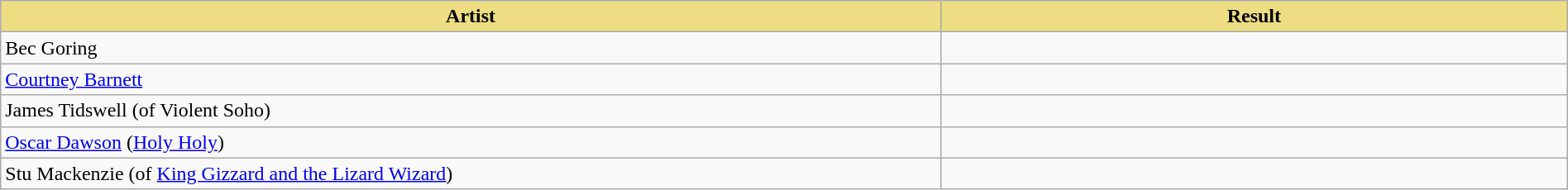<table class="wikitable" width=100%>
<tr>
<th style="width:15%;background:#EEDD82;">Artist</th>
<th style="width:10%;background:#EEDD82;">Result</th>
</tr>
<tr>
<td>Bec Goring</td>
<td></td>
</tr>
<tr>
<td><a href='#'>Courtney Barnett</a></td>
<td></td>
</tr>
<tr>
<td>James Tidswell (of Violent Soho)</td>
<td></td>
</tr>
<tr>
<td><a href='#'>Oscar Dawson</a> (<a href='#'>Holy Holy</a>)</td>
<td></td>
</tr>
<tr>
<td>Stu Mackenzie (of <a href='#'>King Gizzard and the Lizard Wizard</a>)</td>
<td></td>
</tr>
</table>
